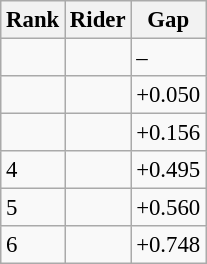<table class="wikitable" style="font-size:95%" style="text-align:center; width:35em;">
<tr>
<th>Rank</th>
<th>Rider</th>
<th>Gap</th>
</tr>
<tr>
<td></td>
<td align=left></td>
<td>–</td>
</tr>
<tr>
<td></td>
<td align=left></td>
<td>+0.050</td>
</tr>
<tr>
<td></td>
<td align=left></td>
<td>+0.156</td>
</tr>
<tr>
<td>4</td>
<td align=left></td>
<td>+0.495</td>
</tr>
<tr>
<td>5</td>
<td align=left></td>
<td>+0.560</td>
</tr>
<tr>
<td>6</td>
<td align=left></td>
<td>+0.748</td>
</tr>
</table>
